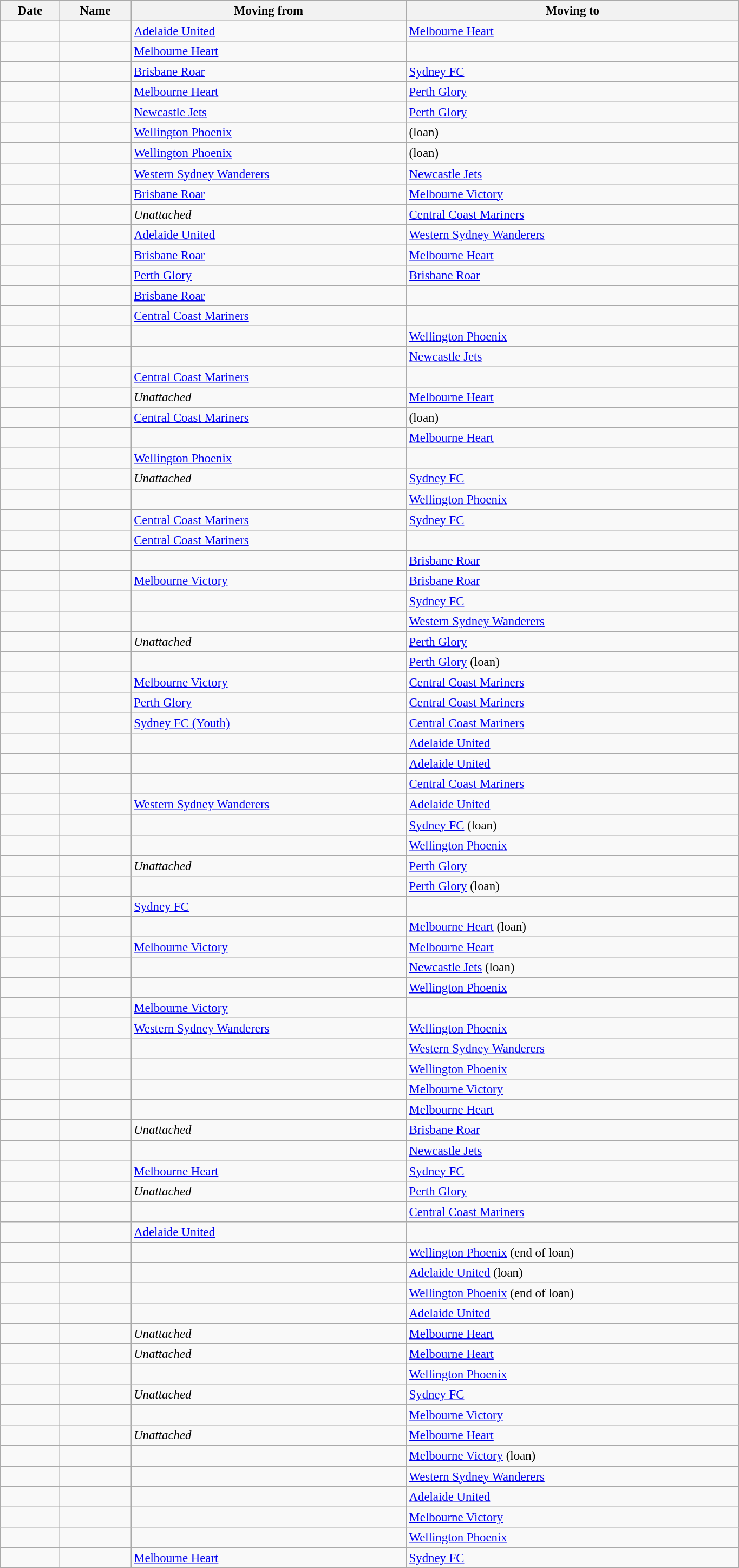<table class="wikitable sortable" style="width:72%; font-size:95%; ">
<tr>
<th>Date</th>
<th>Name</th>
<th>Moving from</th>
<th>Moving to</th>
</tr>
<tr>
<td></td>
<td></td>
<td><a href='#'>Adelaide United</a></td>
<td><a href='#'>Melbourne Heart</a></td>
</tr>
<tr>
<td></td>
<td></td>
<td><a href='#'>Melbourne Heart</a></td>
<td></td>
</tr>
<tr>
<td></td>
<td></td>
<td><a href='#'>Brisbane Roar</a></td>
<td><a href='#'>Sydney FC</a></td>
</tr>
<tr>
<td></td>
<td></td>
<td><a href='#'>Melbourne Heart</a></td>
<td><a href='#'>Perth Glory</a></td>
</tr>
<tr>
<td></td>
<td></td>
<td><a href='#'>Newcastle Jets</a></td>
<td><a href='#'>Perth Glory</a></td>
</tr>
<tr>
<td></td>
<td></td>
<td><a href='#'>Wellington Phoenix</a></td>
<td> (loan)</td>
</tr>
<tr>
<td></td>
<td></td>
<td><a href='#'>Wellington Phoenix</a></td>
<td> (loan)</td>
</tr>
<tr>
<td></td>
<td></td>
<td><a href='#'>Western Sydney Wanderers</a></td>
<td><a href='#'>Newcastle Jets</a></td>
</tr>
<tr>
<td></td>
<td></td>
<td><a href='#'>Brisbane Roar</a></td>
<td><a href='#'>Melbourne Victory</a></td>
</tr>
<tr>
<td></td>
<td></td>
<td><em>Unattached</em></td>
<td><a href='#'>Central Coast Mariners</a></td>
</tr>
<tr>
<td></td>
<td></td>
<td><a href='#'>Adelaide United</a></td>
<td><a href='#'>Western Sydney Wanderers</a></td>
</tr>
<tr>
<td></td>
<td></td>
<td><a href='#'>Brisbane Roar</a></td>
<td><a href='#'>Melbourne Heart</a></td>
</tr>
<tr>
<td></td>
<td></td>
<td><a href='#'>Perth Glory</a></td>
<td><a href='#'>Brisbane Roar</a></td>
</tr>
<tr>
<td></td>
<td></td>
<td><a href='#'>Brisbane Roar</a></td>
<td></td>
</tr>
<tr>
<td></td>
<td></td>
<td><a href='#'>Central Coast Mariners</a></td>
<td></td>
</tr>
<tr>
<td></td>
<td></td>
<td></td>
<td><a href='#'>Wellington Phoenix</a></td>
</tr>
<tr>
<td></td>
<td></td>
<td></td>
<td><a href='#'>Newcastle Jets</a></td>
</tr>
<tr>
<td></td>
<td></td>
<td><a href='#'>Central Coast Mariners</a></td>
<td></td>
</tr>
<tr>
<td></td>
<td></td>
<td><em>Unattached</em></td>
<td><a href='#'>Melbourne Heart</a></td>
</tr>
<tr>
<td></td>
<td></td>
<td><a href='#'>Central Coast Mariners</a></td>
<td> (loan)</td>
</tr>
<tr>
<td></td>
<td></td>
<td></td>
<td><a href='#'>Melbourne Heart</a></td>
</tr>
<tr>
<td></td>
<td></td>
<td><a href='#'>Wellington Phoenix</a></td>
<td></td>
</tr>
<tr>
<td></td>
<td></td>
<td><em>Unattached</em></td>
<td><a href='#'>Sydney FC</a></td>
</tr>
<tr>
<td></td>
<td></td>
<td></td>
<td><a href='#'>Wellington Phoenix</a></td>
</tr>
<tr>
<td></td>
<td></td>
<td><a href='#'>Central Coast Mariners</a></td>
<td><a href='#'>Sydney FC</a></td>
</tr>
<tr>
<td></td>
<td></td>
<td><a href='#'>Central Coast Mariners</a></td>
<td></td>
</tr>
<tr>
<td></td>
<td></td>
<td></td>
<td><a href='#'>Brisbane Roar</a></td>
</tr>
<tr>
<td></td>
<td></td>
<td><a href='#'>Melbourne Victory</a></td>
<td><a href='#'>Brisbane Roar</a></td>
</tr>
<tr>
<td></td>
<td></td>
<td></td>
<td><a href='#'>Sydney FC</a></td>
</tr>
<tr>
<td></td>
<td></td>
<td></td>
<td><a href='#'>Western Sydney Wanderers</a></td>
</tr>
<tr>
<td></td>
<td></td>
<td><em>Unattached</em></td>
<td><a href='#'>Perth Glory</a></td>
</tr>
<tr>
<td></td>
<td></td>
<td></td>
<td><a href='#'>Perth Glory</a> (loan)</td>
</tr>
<tr>
<td></td>
<td></td>
<td><a href='#'>Melbourne Victory</a></td>
<td><a href='#'>Central Coast Mariners</a></td>
</tr>
<tr>
<td></td>
<td></td>
<td><a href='#'>Perth Glory</a></td>
<td><a href='#'>Central Coast Mariners</a></td>
</tr>
<tr>
<td></td>
<td></td>
<td><a href='#'>Sydney FC (Youth)</a></td>
<td><a href='#'>Central Coast Mariners</a></td>
</tr>
<tr>
<td></td>
<td></td>
<td></td>
<td><a href='#'>Adelaide United</a></td>
</tr>
<tr>
<td></td>
<td></td>
<td></td>
<td><a href='#'>Adelaide United</a></td>
</tr>
<tr>
<td></td>
<td></td>
<td></td>
<td><a href='#'>Central Coast Mariners</a></td>
</tr>
<tr>
<td></td>
<td></td>
<td><a href='#'>Western Sydney Wanderers</a></td>
<td><a href='#'>Adelaide United</a></td>
</tr>
<tr>
<td></td>
<td></td>
<td></td>
<td><a href='#'>Sydney FC</a> (loan)</td>
</tr>
<tr>
<td></td>
<td></td>
<td></td>
<td><a href='#'>Wellington Phoenix</a></td>
</tr>
<tr>
<td></td>
<td></td>
<td><em>Unattached</em></td>
<td><a href='#'>Perth Glory</a></td>
</tr>
<tr>
<td></td>
<td></td>
<td></td>
<td><a href='#'>Perth Glory</a> (loan)</td>
</tr>
<tr>
<td></td>
<td></td>
<td><a href='#'>Sydney FC</a></td>
<td></td>
</tr>
<tr>
<td></td>
<td></td>
<td></td>
<td><a href='#'>Melbourne Heart</a> (loan)</td>
</tr>
<tr>
<td></td>
<td></td>
<td><a href='#'>Melbourne Victory</a></td>
<td><a href='#'>Melbourne Heart</a></td>
</tr>
<tr>
<td></td>
<td></td>
<td></td>
<td><a href='#'>Newcastle Jets</a> (loan)</td>
</tr>
<tr>
<td></td>
<td></td>
<td></td>
<td><a href='#'>Wellington Phoenix</a></td>
</tr>
<tr>
<td></td>
<td></td>
<td><a href='#'>Melbourne Victory</a></td>
<td></td>
</tr>
<tr>
<td></td>
<td></td>
<td><a href='#'>Western Sydney Wanderers</a></td>
<td><a href='#'>Wellington Phoenix</a></td>
</tr>
<tr>
<td></td>
<td></td>
<td></td>
<td><a href='#'>Western Sydney Wanderers</a></td>
</tr>
<tr>
<td></td>
<td></td>
<td></td>
<td><a href='#'>Wellington Phoenix</a></td>
</tr>
<tr>
<td></td>
<td></td>
<td></td>
<td><a href='#'>Melbourne Victory</a></td>
</tr>
<tr>
<td></td>
<td></td>
<td></td>
<td><a href='#'>Melbourne Heart</a></td>
</tr>
<tr>
<td></td>
<td></td>
<td><em>Unattached</em></td>
<td><a href='#'>Brisbane Roar</a></td>
</tr>
<tr>
<td></td>
<td></td>
<td></td>
<td><a href='#'>Newcastle Jets</a></td>
</tr>
<tr>
<td></td>
<td></td>
<td><a href='#'>Melbourne Heart</a></td>
<td><a href='#'>Sydney FC</a></td>
</tr>
<tr>
<td></td>
<td></td>
<td><em>Unattached</em></td>
<td><a href='#'>Perth Glory</a></td>
</tr>
<tr>
<td></td>
<td></td>
<td></td>
<td><a href='#'>Central Coast Mariners</a></td>
</tr>
<tr>
<td></td>
<td></td>
<td><a href='#'>Adelaide United</a></td>
<td></td>
</tr>
<tr>
<td></td>
<td></td>
<td></td>
<td><a href='#'>Wellington Phoenix</a> (end of loan)</td>
</tr>
<tr>
<td></td>
<td></td>
<td></td>
<td><a href='#'>Adelaide United</a> (loan)</td>
</tr>
<tr>
<td></td>
<td></td>
<td></td>
<td><a href='#'>Wellington Phoenix</a> (end of loan)</td>
</tr>
<tr>
<td></td>
<td></td>
<td></td>
<td><a href='#'>Adelaide United</a></td>
</tr>
<tr>
<td></td>
<td></td>
<td><em>Unattached</em></td>
<td><a href='#'>Melbourne Heart</a></td>
</tr>
<tr>
<td></td>
<td></td>
<td><em>Unattached</em></td>
<td><a href='#'>Melbourne Heart</a></td>
</tr>
<tr>
<td></td>
<td></td>
<td></td>
<td><a href='#'>Wellington Phoenix</a></td>
</tr>
<tr>
<td></td>
<td></td>
<td><em>Unattached</em></td>
<td><a href='#'>Sydney FC</a></td>
</tr>
<tr a>
<td></td>
<td></td>
<td></td>
<td><a href='#'>Melbourne Victory</a></td>
</tr>
<tr>
<td></td>
<td></td>
<td><em>Unattached</em></td>
<td><a href='#'>Melbourne Heart</a></td>
</tr>
<tr>
<td></td>
<td></td>
<td></td>
<td><a href='#'>Melbourne Victory</a> (loan)</td>
</tr>
<tr>
<td></td>
<td></td>
<td></td>
<td><a href='#'>Western Sydney Wanderers</a></td>
</tr>
<tr>
<td></td>
<td></td>
<td></td>
<td><a href='#'>Adelaide United</a></td>
</tr>
<tr>
<td></td>
<td></td>
<td></td>
<td><a href='#'>Melbourne Victory</a></td>
</tr>
<tr>
<td></td>
<td></td>
<td></td>
<td><a href='#'>Wellington Phoenix</a></td>
</tr>
<tr>
<td></td>
<td></td>
<td><a href='#'>Melbourne Heart</a></td>
<td><a href='#'>Sydney FC</a></td>
</tr>
</table>
